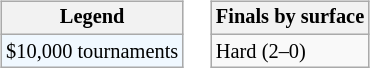<table>
<tr valign=top>
<td><br><table class=wikitable style="font-size:85%">
<tr>
<th>Legend</th>
</tr>
<tr style="background:#f0f8ff;">
<td>$10,000 tournaments</td>
</tr>
</table>
</td>
<td><br><table class=wikitable style="font-size:85%">
<tr>
<th>Finals by surface</th>
</tr>
<tr>
<td>Hard (2–0)</td>
</tr>
</table>
</td>
</tr>
</table>
